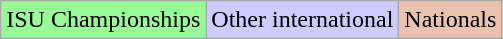<table class="wikitable">
<tr>
<td bgcolor=98FB98>ISU Championships</td>
<td bgcolor=#CCCCFF>Other international</td>
<td bgcolor=#EBC2AF>Nationals</td>
</tr>
</table>
